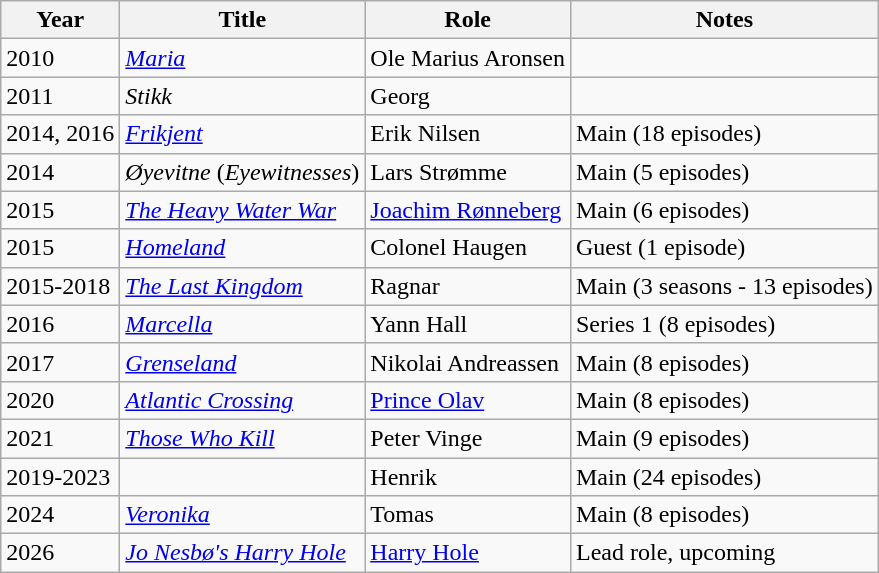<table class="wikitable sortable">
<tr>
<th>Year</th>
<th>Title</th>
<th>Role</th>
<th>Notes</th>
</tr>
<tr>
<td>2010</td>
<td><em><a href='#'>Maria</a></em></td>
<td>Ole Marius Aronsen</td>
<td></td>
</tr>
<tr>
<td>2011</td>
<td><em>Stikk</em></td>
<td>Georg</td>
<td></td>
</tr>
<tr>
<td>2014, 2016</td>
<td><em><a href='#'>Frikjent</a></em></td>
<td>Erik Nilsen</td>
<td>Main (18 episodes)</td>
</tr>
<tr>
<td>2014</td>
<td><em>Øyevitne</em> (<em>Eyewitnesses</em>)</td>
<td>Lars Strømme</td>
<td>Main (5 episodes)</td>
</tr>
<tr>
<td>2015</td>
<td><em><a href='#'>The Heavy Water War</a></em></td>
<td><a href='#'>Joachim Rønneberg</a></td>
<td>Main (6 episodes)</td>
</tr>
<tr>
<td>2015</td>
<td><em><a href='#'>Homeland</a></em></td>
<td>Colonel Haugen</td>
<td>Guest (1 episode)</td>
</tr>
<tr>
<td>2015-2018</td>
<td><em><a href='#'>The Last Kingdom</a></em></td>
<td>Ragnar</td>
<td>Main (3 seasons - 13 episodes)</td>
</tr>
<tr>
<td>2016</td>
<td><em><a href='#'>Marcella</a></em></td>
<td>Yann Hall</td>
<td>Series 1 (8 episodes)</td>
</tr>
<tr>
<td>2017</td>
<td><em><a href='#'>Grenseland</a></em></td>
<td>Nikolai Andreassen</td>
<td>Main (8 episodes)</td>
</tr>
<tr>
<td>2020</td>
<td><em><a href='#'>Atlantic Crossing</a></em></td>
<td><a href='#'>Prince Olav</a></td>
<td>Main (8 episodes)</td>
</tr>
<tr>
<td>2021</td>
<td><em><a href='#'>Those Who Kill</a></em></td>
<td>Peter Vinge</td>
<td>Main (9 episodes)</td>
</tr>
<tr>
<td>2019-2023</td>
<td><em></em></td>
<td>Henrik</td>
<td>Main (24 episodes)</td>
</tr>
<tr>
<td>2024</td>
<td><em><a href='#'>Veronika</a></em></td>
<td>Tomas</td>
<td>Main (8 episodes)</td>
</tr>
<tr>
<td>2026</td>
<td><em><a href='#'>Jo Nesbø's Harry Hole</a></em></td>
<td><a href='#'>Harry Hole</a></td>
<td>Lead role, upcoming</td>
</tr>
</table>
